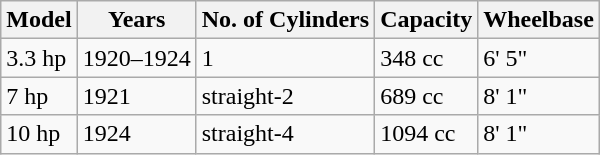<table class="wikitable">
<tr>
<th>Model</th>
<th>Years</th>
<th>No. of Cylinders</th>
<th>Capacity</th>
<th>Wheelbase</th>
</tr>
<tr>
<td>3.3 hp</td>
<td>1920–1924</td>
<td>1</td>
<td>348 cc</td>
<td>6' 5"</td>
</tr>
<tr>
<td>7 hp</td>
<td>1921</td>
<td>straight-2</td>
<td>689 cc</td>
<td>8' 1"</td>
</tr>
<tr>
<td>10 hp</td>
<td>1924</td>
<td>straight-4</td>
<td>1094 cc</td>
<td>8' 1"</td>
</tr>
</table>
